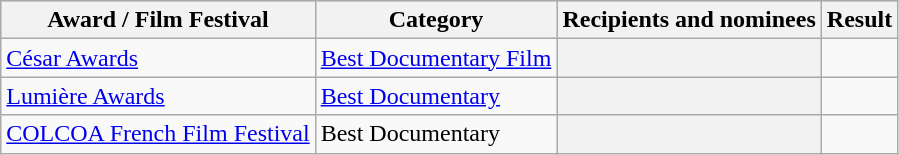<table class="wikitable plainrowheaders sortable">
<tr style="background:#ccc; text-align:center;">
<th scope="col">Award / Film Festival</th>
<th scope="col">Category</th>
<th scope="col">Recipients and nominees</th>
<th scope="col">Result</th>
</tr>
<tr>
<td><a href='#'>César Awards</a></td>
<td><a href='#'>Best Documentary Film</a></td>
<th></th>
<td></td>
</tr>
<tr>
<td><a href='#'>Lumière Awards</a></td>
<td><a href='#'>Best Documentary</a></td>
<th></th>
<td></td>
</tr>
<tr>
<td><a href='#'>COLCOA French Film Festival</a></td>
<td>Best Documentary</td>
<th></th>
<td></td>
</tr>
</table>
